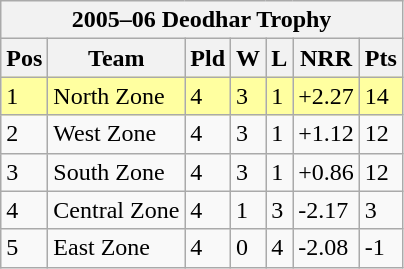<table class="wikitable">
<tr>
<th colspan="7" align="centre">2005–06 Deodhar Trophy</th>
</tr>
<tr>
<th>Pos</th>
<th>Team</th>
<th>Pld</th>
<th>W</th>
<th>L</th>
<th>NRR</th>
<th>Pts</th>
</tr>
<tr bgcolor="ffffa0">
<td>1</td>
<td>North Zone</td>
<td>4</td>
<td>3</td>
<td>1</td>
<td>+2.27</td>
<td>14</td>
</tr>
<tr>
<td>2</td>
<td>West Zone</td>
<td>4</td>
<td>3</td>
<td>1</td>
<td>+1.12</td>
<td>12</td>
</tr>
<tr>
<td>3</td>
<td>South Zone</td>
<td>4</td>
<td>3</td>
<td>1</td>
<td>+0.86</td>
<td>12</td>
</tr>
<tr>
<td>4</td>
<td>Central Zone</td>
<td>4</td>
<td>1</td>
<td>3</td>
<td>-2.17</td>
<td>3</td>
</tr>
<tr>
<td>5</td>
<td>East Zone</td>
<td>4</td>
<td>0</td>
<td>4</td>
<td>-2.08</td>
<td>-1</td>
</tr>
</table>
